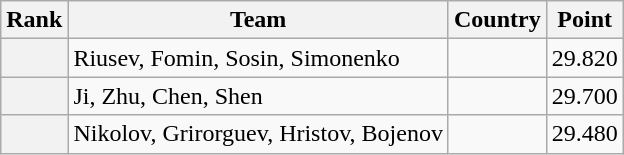<table class="wikitable sortable">
<tr>
<th>Rank</th>
<th>Team</th>
<th>Country</th>
<th>Point</th>
</tr>
<tr>
<th></th>
<td>Riusev, Fomin, Sosin, Simonenko</td>
<td></td>
<td>29.820</td>
</tr>
<tr>
<th></th>
<td>Ji, Zhu, Chen, Shen</td>
<td></td>
<td>29.700</td>
</tr>
<tr>
<th></th>
<td>Nikolov, Grirorguev, Hristov, Bojenov</td>
<td></td>
<td>29.480</td>
</tr>
</table>
